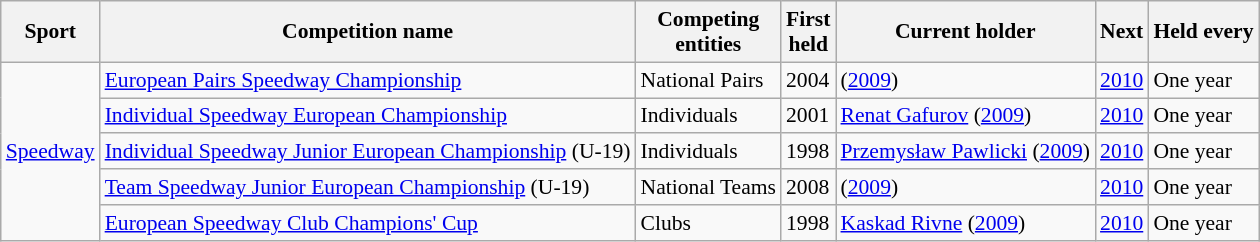<table style="font-size:90%;" class="wikitable">
<tr>
<th>Sport</th>
<th>Competition name</th>
<th>Competing<br>entities</th>
<th>First<br>held</th>
<th>Current holder</th>
<th>Next</th>
<th>Held every</th>
</tr>
<tr>
<td rowspan=5><a href='#'>Speedway</a></td>
<td><a href='#'>European Pairs Speedway Championship</a></td>
<td>National Pairs</td>
<td>2004</td>
<td> (<a href='#'>2009</a>)</td>
<td><a href='#'>2010</a></td>
<td>One year</td>
</tr>
<tr>
<td><a href='#'>Individual Speedway European Championship</a></td>
<td>Individuals</td>
<td>2001</td>
<td> <a href='#'>Renat Gafurov</a> (<a href='#'>2009</a>)</td>
<td><a href='#'>2010</a></td>
<td>One year</td>
</tr>
<tr>
<td><a href='#'>Individual Speedway Junior European Championship</a> (U-19)</td>
<td>Individuals</td>
<td>1998</td>
<td> <a href='#'>Przemysław Pawlicki</a> (<a href='#'>2009</a>)</td>
<td><a href='#'>2010</a></td>
<td>One year</td>
</tr>
<tr>
<td><a href='#'>Team Speedway Junior European Championship</a> (U-19)</td>
<td>National Teams</td>
<td>2008</td>
<td> (<a href='#'>2009</a>)</td>
<td><a href='#'>2010</a></td>
<td>One year</td>
</tr>
<tr>
<td><a href='#'>European Speedway Club Champions' Cup</a></td>
<td>Clubs</td>
<td>1998</td>
<td> <a href='#'>Kaskad Rivne</a> (<a href='#'>2009</a>)</td>
<td><a href='#'>2010</a></td>
<td>One year</td>
</tr>
</table>
